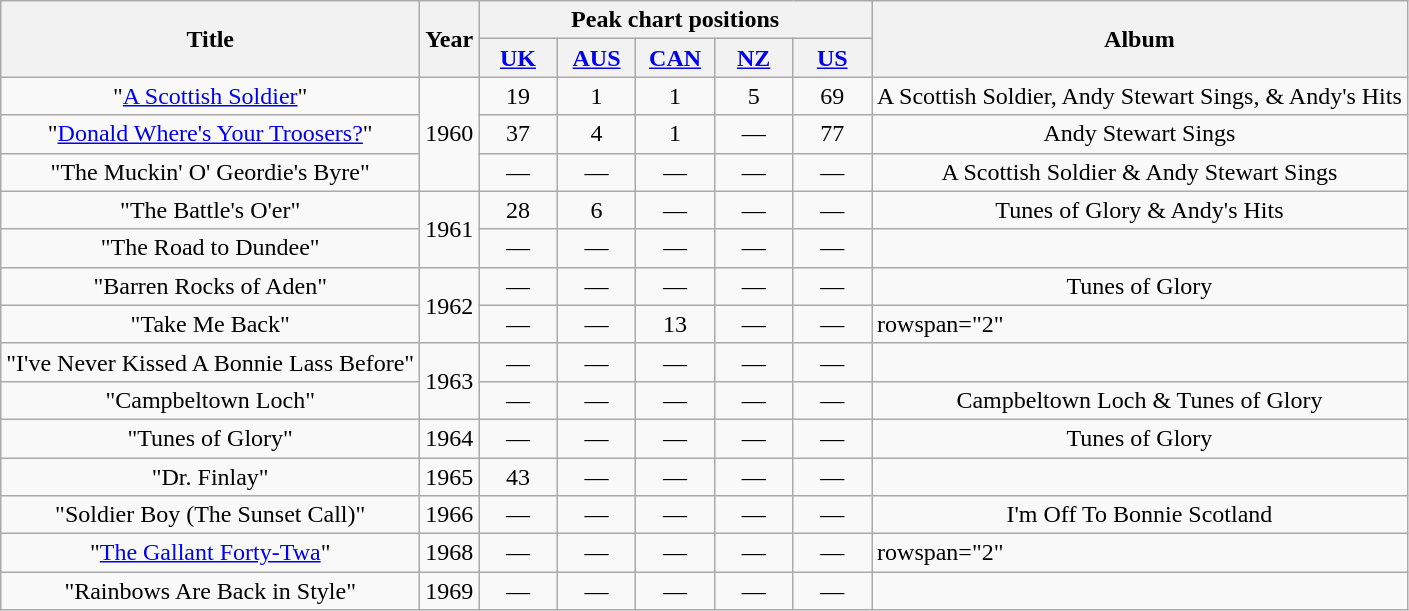<table class="wikitable">
<tr>
<th rowspan="2">Title</th>
<th rowspan="2">Year</th>
<th colspan="5">Peak chart positions</th>
<th rowspan="2">Album</th>
</tr>
<tr>
<th width="45"><a href='#'>UK</a><br></th>
<th width="45"><a href='#'>AUS</a><br></th>
<th width="45"><a href='#'>CAN</a><br></th>
<th width="45"><a href='#'>NZ</a><br></th>
<th width="45"><a href='#'>US</a><br></th>
</tr>
<tr>
<td align="center">"<a href='#'>A Scottish Soldier</a>"</td>
<td rowspan="3" align="center">1960</td>
<td align="center">19</td>
<td align="center">1</td>
<td align="center">1</td>
<td align="center">5</td>
<td align="center">69</td>
<td align="center">A Scottish Soldier, Andy Stewart Sings, & Andy's Hits</td>
</tr>
<tr>
<td align="center">"<a href='#'>Donald Where's Your Troosers?</a>"</td>
<td align="center">37</td>
<td align="center">4</td>
<td align="center">1</td>
<td align="center">—</td>
<td align="center">77</td>
<td align="center">Andy Stewart Sings</td>
</tr>
<tr>
<td align="center">"The Muckin' O' Geordie's Byre"</td>
<td align="center">—</td>
<td align="center">—</td>
<td align="center">—</td>
<td align="center">—</td>
<td align="center">—</td>
<td align="center">A Scottish Soldier & Andy Stewart Sings</td>
</tr>
<tr>
<td align="center">"The Battle's O'er"</td>
<td rowspan="2" align="center">1961</td>
<td align="center">28</td>
<td align="center">6</td>
<td align="center">—</td>
<td align="center">—</td>
<td align="center">—</td>
<td align="center">Tunes of Glory & Andy's Hits</td>
</tr>
<tr>
<td align="center">"The Road to Dundee"</td>
<td align="center">—</td>
<td align="center">—</td>
<td align="center">—</td>
<td align="center">—</td>
<td align="center">—</td>
<td></td>
</tr>
<tr>
<td align="center">"Barren Rocks of Aden"</td>
<td rowspan="2" align="center">1962</td>
<td align="center">—</td>
<td align="center">—</td>
<td align="center">—</td>
<td align="center">—</td>
<td align="center">—</td>
<td align="center">Tunes of Glory</td>
</tr>
<tr>
<td align="center">"Take Me Back"</td>
<td align="center">—</td>
<td align="center">—</td>
<td align="center">13</td>
<td align="center">—</td>
<td align="center">—</td>
<td>rowspan="2"</td>
</tr>
<tr>
<td align="center">"I've Never Kissed A Bonnie Lass Before"</td>
<td rowspan="2" align="center">1963</td>
<td align="center">—</td>
<td align="center">—</td>
<td align="center">—</td>
<td align="center">—</td>
<td align="center">—</td>
</tr>
<tr>
<td align="center">"Campbeltown Loch"</td>
<td align="center">—</td>
<td align="center">—</td>
<td align="center">—</td>
<td align="center">—</td>
<td align="center">—</td>
<td align="center">Campbeltown Loch & Tunes of Glory</td>
</tr>
<tr>
<td align="center">"Tunes of Glory"</td>
<td align="center">1964</td>
<td align="center">—</td>
<td align="center">—</td>
<td align="center">—</td>
<td align="center">—</td>
<td align="center">—</td>
<td align="center">Tunes of Glory</td>
</tr>
<tr>
<td align="center">"Dr. Finlay"</td>
<td align="center">1965</td>
<td align="center">43</td>
<td align="center">—</td>
<td align="center">—</td>
<td align="center">—</td>
<td align="center">—</td>
<td></td>
</tr>
<tr>
<td align="center">"Soldier Boy (The Sunset Call)"</td>
<td align="center">1966</td>
<td align="center">—</td>
<td align="center">—</td>
<td align="center">—</td>
<td align="center">—</td>
<td align="center">—</td>
<td align="center">I'm Off To Bonnie Scotland</td>
</tr>
<tr>
<td align="center">"<a href='#'>The Gallant Forty-Twa</a>"</td>
<td align="center">1968</td>
<td align="center">—</td>
<td align="center">—</td>
<td align="center">—</td>
<td align="center">—</td>
<td align="center">—</td>
<td>rowspan="2"</td>
</tr>
<tr>
<td align="center">"Rainbows Are Back in Style"</td>
<td align="center">1969</td>
<td align="center">—</td>
<td align="center">—</td>
<td align="center">—</td>
<td align="center">—</td>
<td align="center">—</td>
</tr>
</table>
